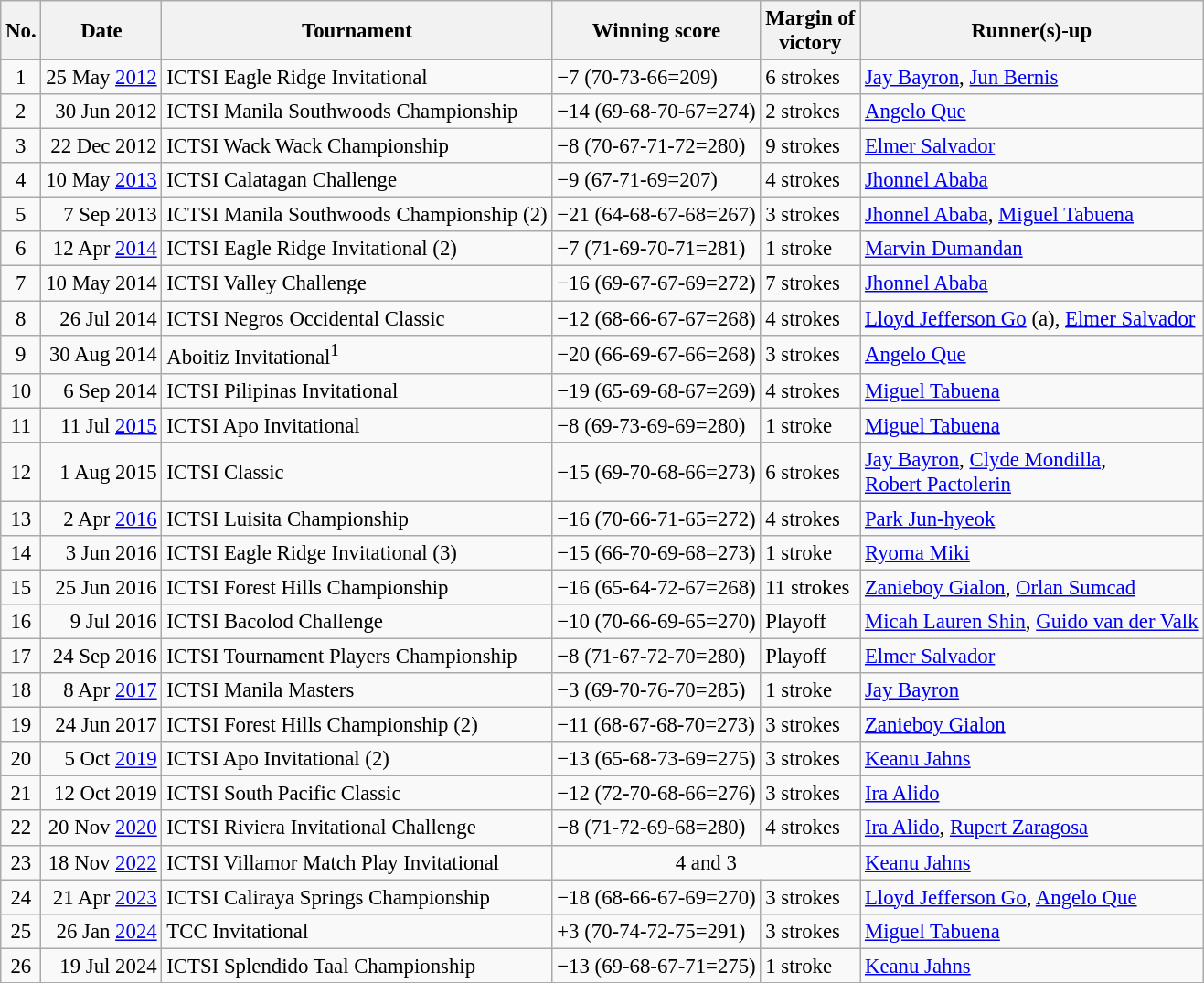<table class="wikitable" style="font-size:95%;">
<tr>
<th>No.</th>
<th>Date</th>
<th>Tournament</th>
<th>Winning score</th>
<th>Margin of<br>victory</th>
<th>Runner(s)-up</th>
</tr>
<tr>
<td align=center>1</td>
<td align=right>25 May <a href='#'>2012</a></td>
<td>ICTSI Eagle Ridge Invitational</td>
<td>−7 (70-73-66=209)</td>
<td>6 strokes</td>
<td> <a href='#'>Jay Bayron</a>,  <a href='#'>Jun Bernis</a></td>
</tr>
<tr>
<td align=center>2</td>
<td align=right>30 Jun 2012</td>
<td>ICTSI Manila Southwoods Championship</td>
<td>−14 (69-68-70-67=274)</td>
<td>2 strokes</td>
<td> <a href='#'>Angelo Que</a></td>
</tr>
<tr>
<td align=center>3</td>
<td align=right>22 Dec 2012</td>
<td>ICTSI Wack Wack Championship</td>
<td>−8 (70-67-71-72=280)</td>
<td>9 strokes</td>
<td> <a href='#'>Elmer Salvador</a></td>
</tr>
<tr>
<td align=center>4</td>
<td align=right>10 May <a href='#'>2013</a></td>
<td>ICTSI Calatagan Challenge</td>
<td>−9 (67-71-69=207)</td>
<td>4 strokes</td>
<td> <a href='#'>Jhonnel Ababa</a></td>
</tr>
<tr>
<td align=center>5</td>
<td align=right>7 Sep 2013</td>
<td>ICTSI Manila Southwoods Championship (2)</td>
<td>−21 (64-68-67-68=267)</td>
<td>3 strokes</td>
<td> <a href='#'>Jhonnel Ababa</a>,  <a href='#'>Miguel Tabuena</a></td>
</tr>
<tr>
<td align=center>6</td>
<td align=right>12 Apr <a href='#'>2014</a></td>
<td>ICTSI Eagle Ridge Invitational (2)</td>
<td>−7 (71-69-70-71=281)</td>
<td>1 stroke</td>
<td> <a href='#'>Marvin Dumandan</a></td>
</tr>
<tr>
<td align=center>7</td>
<td align=right>10 May 2014</td>
<td>ICTSI Valley Challenge</td>
<td>−16 (69-67-67-69=272)</td>
<td>7 strokes</td>
<td> <a href='#'>Jhonnel Ababa</a></td>
</tr>
<tr>
<td align=center>8</td>
<td align=right>26 Jul 2014</td>
<td>ICTSI Negros Occidental Classic</td>
<td>−12 (68-66-67-67=268)</td>
<td>4 strokes</td>
<td> <a href='#'>Lloyd Jefferson Go</a> (a),  <a href='#'>Elmer Salvador</a></td>
</tr>
<tr>
<td align=center>9</td>
<td align=right>30 Aug 2014</td>
<td>Aboitiz Invitational<sup>1</sup></td>
<td>−20 (66-69-67-66=268)</td>
<td>3 strokes</td>
<td> <a href='#'>Angelo Que</a></td>
</tr>
<tr>
<td align=center>10</td>
<td align=right>6 Sep 2014</td>
<td>ICTSI Pilipinas Invitational</td>
<td>−19 (65-69-68-67=269)</td>
<td>4 strokes</td>
<td> <a href='#'>Miguel Tabuena</a></td>
</tr>
<tr>
<td align=center>11</td>
<td align=right>11 Jul <a href='#'>2015</a></td>
<td>ICTSI Apo Invitational</td>
<td>−8 (69-73-69-69=280)</td>
<td>1 stroke</td>
<td> <a href='#'>Miguel Tabuena</a></td>
</tr>
<tr>
<td align=center>12</td>
<td align=right>1 Aug 2015</td>
<td>ICTSI Classic</td>
<td>−15 (69-70-68-66=273)</td>
<td>6 strokes</td>
<td> <a href='#'>Jay Bayron</a>,  <a href='#'>Clyde Mondilla</a>,<br> <a href='#'>Robert Pactolerin</a></td>
</tr>
<tr>
<td align=center>13</td>
<td align=right>2 Apr <a href='#'>2016</a></td>
<td>ICTSI Luisita Championship</td>
<td>−16 (70-66-71-65=272)</td>
<td>4 strokes</td>
<td> <a href='#'>Park Jun-hyeok</a></td>
</tr>
<tr>
<td align=center>14</td>
<td align=right>3 Jun 2016</td>
<td>ICTSI Eagle Ridge Invitational (3)</td>
<td>−15 (66-70-69-68=273)</td>
<td>1 stroke</td>
<td> <a href='#'>Ryoma Miki</a></td>
</tr>
<tr>
<td align=center>15</td>
<td align=right>25 Jun 2016</td>
<td>ICTSI Forest Hills Championship</td>
<td>−16 (65-64-72-67=268)</td>
<td>11 strokes</td>
<td> <a href='#'>Zanieboy Gialon</a>,  <a href='#'>Orlan Sumcad</a></td>
</tr>
<tr>
<td align=center>16</td>
<td align=right>9 Jul 2016</td>
<td>ICTSI Bacolod Challenge</td>
<td>−10 (70-66-69-65=270)</td>
<td>Playoff</td>
<td> <a href='#'>Micah Lauren Shin</a>,  <a href='#'>Guido van der Valk</a></td>
</tr>
<tr>
<td align=center>17</td>
<td align=right>24 Sep 2016</td>
<td>ICTSI Tournament Players Championship</td>
<td>−8 (71-67-72-70=280)</td>
<td>Playoff</td>
<td> <a href='#'>Elmer Salvador</a></td>
</tr>
<tr>
<td align=center>18</td>
<td align=right>8 Apr <a href='#'>2017</a></td>
<td>ICTSI Manila Masters</td>
<td>−3 (69-70-76-70=285)</td>
<td>1 stroke</td>
<td> <a href='#'>Jay Bayron</a></td>
</tr>
<tr>
<td align=center>19</td>
<td align=right>24 Jun 2017</td>
<td>ICTSI Forest Hills Championship (2)</td>
<td>−11 (68-67-68-70=273)</td>
<td>3 strokes</td>
<td> <a href='#'>Zanieboy Gialon</a></td>
</tr>
<tr>
<td align=center>20</td>
<td align=right>5 Oct <a href='#'>2019</a></td>
<td>ICTSI Apo Invitational (2)</td>
<td>−13 (65-68-73-69=275)</td>
<td>3 strokes</td>
<td> <a href='#'>Keanu Jahns</a></td>
</tr>
<tr>
<td align=center>21</td>
<td align=right>12 Oct 2019</td>
<td>ICTSI South Pacific Classic</td>
<td>−12 (72-70-68-66=276)</td>
<td>3 strokes</td>
<td> <a href='#'>Ira Alido</a></td>
</tr>
<tr>
<td align=center>22</td>
<td align=right>20 Nov <a href='#'>2020</a></td>
<td>ICTSI Riviera Invitational Challenge</td>
<td>−8 (71-72-69-68=280)</td>
<td>4 strokes</td>
<td> <a href='#'>Ira Alido</a>,  <a href='#'>Rupert Zaragosa</a></td>
</tr>
<tr>
<td align=center>23</td>
<td align=right>18 Nov <a href='#'>2022</a></td>
<td>ICTSI Villamor Match Play Invitational</td>
<td colspan=2 align=center>4 and 3</td>
<td> <a href='#'>Keanu Jahns</a></td>
</tr>
<tr>
<td align=center>24</td>
<td align=right>21 Apr <a href='#'>2023</a></td>
<td>ICTSI Caliraya Springs Championship</td>
<td>−18 (68-66-67-69=270)</td>
<td>3 strokes</td>
<td> <a href='#'>Lloyd Jefferson Go</a>,  <a href='#'>Angelo Que</a></td>
</tr>
<tr>
<td align=center>25</td>
<td align=right>26 Jan <a href='#'>2024</a></td>
<td>TCC Invitational</td>
<td>+3 (70-74-72-75=291)</td>
<td>3 strokes</td>
<td> <a href='#'>Miguel Tabuena</a></td>
</tr>
<tr>
<td align=center>26</td>
<td align=right>19 Jul 2024</td>
<td>ICTSI Splendido Taal Championship</td>
<td>−13 (69-68-67-71=275)</td>
<td>1 stroke</td>
<td> <a href='#'>Keanu Jahns</a></td>
</tr>
</table>
